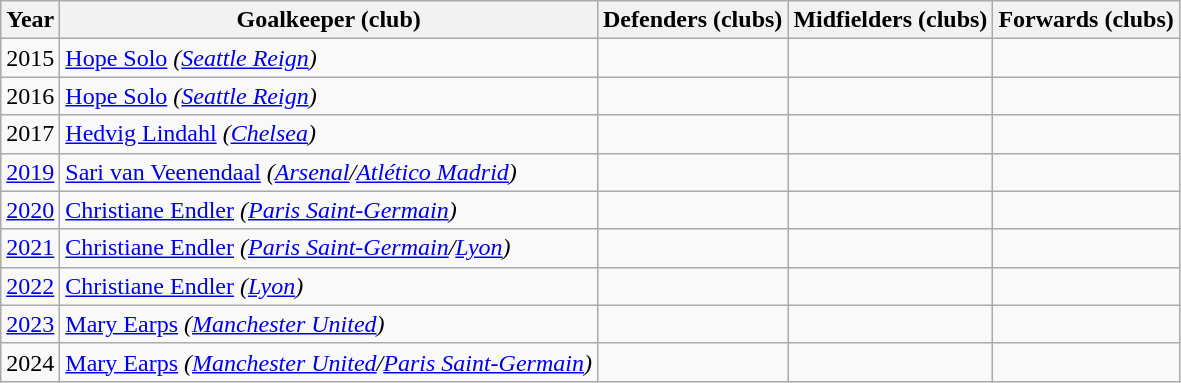<table class="wikitable">
<tr>
<th>Year</th>
<th>Goalkeeper (club)</th>
<th>Defenders (clubs)</th>
<th>Midfielders (clubs)</th>
<th>Forwards (clubs)</th>
</tr>
<tr>
<td style="text-align:centre;">2015</td>
<td> <a href='#'>Hope Solo</a> <em>(<a href='#'>Seattle Reign</a>)</em></td>
<td></td>
<td></td>
<td></td>
</tr>
<tr>
<td style="text-align:centre;">2016</td>
<td> <a href='#'>Hope Solo</a> <em>(<a href='#'>Seattle Reign</a>)</em></td>
<td></td>
<td></td>
<td></td>
</tr>
<tr>
<td style="text-align:centre;">2017</td>
<td> <a href='#'>Hedvig Lindahl</a> <em>(<a href='#'>Chelsea</a>)</em></td>
<td></td>
<td></td>
<td></td>
</tr>
<tr>
<td style="text-align:centre;"><a href='#'>2019</a></td>
<td> <a href='#'>Sari van Veenendaal</a> <em>(<a href='#'>Arsenal</a>/<a href='#'>Atlético Madrid</a>)</em></td>
<td></td>
<td></td>
<td></td>
</tr>
<tr>
<td style="text-align:centre;"><a href='#'>2020</a></td>
<td> <a href='#'>Christiane Endler</a> <em>(<a href='#'>Paris Saint-Germain</a>)</em></td>
<td></td>
<td></td>
<td></td>
</tr>
<tr>
<td style="text-align:centre;"><a href='#'>2021</a></td>
<td> <a href='#'>Christiane Endler</a> <em>(<a href='#'>Paris Saint-Germain</a>/<a href='#'>Lyon</a>)</em></td>
<td></td>
<td></td>
<td></td>
</tr>
<tr>
<td style="text-align:centre;"><a href='#'>2022</a></td>
<td> <a href='#'>Christiane Endler</a> <em>(<a href='#'>Lyon</a>)</em></td>
<td></td>
<td></td>
<td></td>
</tr>
<tr>
<td style="text-align:centre;"><a href='#'>2023</a></td>
<td> <a href='#'>Mary Earps</a> <em>(<a href='#'>Manchester United</a>)</em></td>
<td></td>
<td></td>
<td></td>
</tr>
<tr>
<td>2024</td>
<td> <a href='#'>Mary Earps</a> <em>(<a href='#'>Manchester United</a>/<a href='#'>Paris Saint-Germain</a>)</em></td>
<td></td>
<td></td>
<td></td>
</tr>
</table>
